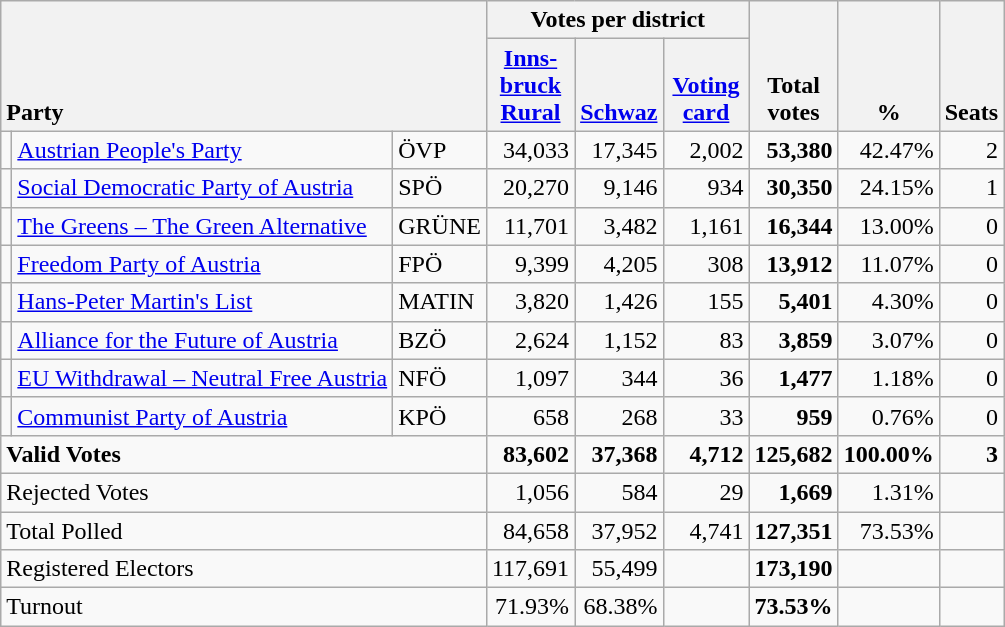<table class="wikitable" border="1" style="text-align:right;">
<tr>
<th style="text-align:left;" valign=bottom rowspan=2 colspan=3>Party</th>
<th colspan=3>Votes per district</th>
<th align=center valign=bottom rowspan=2 width="50">Total<br>votes</th>
<th align=center valign=bottom rowspan=2 width="50">%</th>
<th align=center valign=bottom rowspan=2>Seats</th>
</tr>
<tr>
<th align=center valign=bottom width="50"><a href='#'>Inns-<br>bruck<br>Rural</a></th>
<th align=center valign=bottom width="50"><a href='#'>Schwaz</a></th>
<th align=center valign=bottom width="50"><a href='#'>Voting<br>card</a></th>
</tr>
<tr>
<td></td>
<td align=left><a href='#'>Austrian People's Party</a></td>
<td align=left>ÖVP</td>
<td>34,033</td>
<td>17,345</td>
<td>2,002</td>
<td><strong>53,380</strong></td>
<td>42.47%</td>
<td>2</td>
</tr>
<tr>
<td></td>
<td align=left><a href='#'>Social Democratic Party of Austria</a></td>
<td align=left>SPÖ</td>
<td>20,270</td>
<td>9,146</td>
<td>934</td>
<td><strong>30,350</strong></td>
<td>24.15%</td>
<td>1</td>
</tr>
<tr>
<td></td>
<td align=left style="white-space: nowrap;"><a href='#'>The Greens – The Green Alternative</a></td>
<td align=left>GRÜNE</td>
<td>11,701</td>
<td>3,482</td>
<td>1,161</td>
<td><strong>16,344</strong></td>
<td>13.00%</td>
<td>0</td>
</tr>
<tr>
<td></td>
<td align=left><a href='#'>Freedom Party of Austria</a></td>
<td align=left>FPÖ</td>
<td>9,399</td>
<td>4,205</td>
<td>308</td>
<td><strong>13,912</strong></td>
<td>11.07%</td>
<td>0</td>
</tr>
<tr>
<td></td>
<td align=left><a href='#'>Hans-Peter Martin's List</a></td>
<td align=left>MATIN</td>
<td>3,820</td>
<td>1,426</td>
<td>155</td>
<td><strong>5,401</strong></td>
<td>4.30%</td>
<td>0</td>
</tr>
<tr>
<td></td>
<td align=left><a href='#'>Alliance for the Future of Austria</a></td>
<td align=left>BZÖ</td>
<td>2,624</td>
<td>1,152</td>
<td>83</td>
<td><strong>3,859</strong></td>
<td>3.07%</td>
<td>0</td>
</tr>
<tr>
<td></td>
<td align=left><a href='#'>EU Withdrawal – Neutral Free Austria</a></td>
<td align=left>NFÖ</td>
<td>1,097</td>
<td>344</td>
<td>36</td>
<td><strong>1,477</strong></td>
<td>1.18%</td>
<td>0</td>
</tr>
<tr>
<td></td>
<td align=left><a href='#'>Communist Party of Austria</a></td>
<td align=left>KPÖ</td>
<td>658</td>
<td>268</td>
<td>33</td>
<td><strong>959</strong></td>
<td>0.76%</td>
<td>0</td>
</tr>
<tr style="font-weight:bold">
<td align=left colspan=3>Valid Votes</td>
<td>83,602</td>
<td>37,368</td>
<td>4,712</td>
<td>125,682</td>
<td>100.00%</td>
<td>3</td>
</tr>
<tr>
<td align=left colspan=3>Rejected Votes</td>
<td>1,056</td>
<td>584</td>
<td>29</td>
<td><strong>1,669</strong></td>
<td>1.31%</td>
<td></td>
</tr>
<tr>
<td align=left colspan=3>Total Polled</td>
<td>84,658</td>
<td>37,952</td>
<td>4,741</td>
<td><strong>127,351</strong></td>
<td>73.53%</td>
<td></td>
</tr>
<tr>
<td align=left colspan=3>Registered Electors</td>
<td>117,691</td>
<td>55,499</td>
<td></td>
<td><strong>173,190</strong></td>
<td></td>
<td></td>
</tr>
<tr>
<td align=left colspan=3>Turnout</td>
<td>71.93%</td>
<td>68.38%</td>
<td></td>
<td><strong>73.53%</strong></td>
<td></td>
<td></td>
</tr>
</table>
